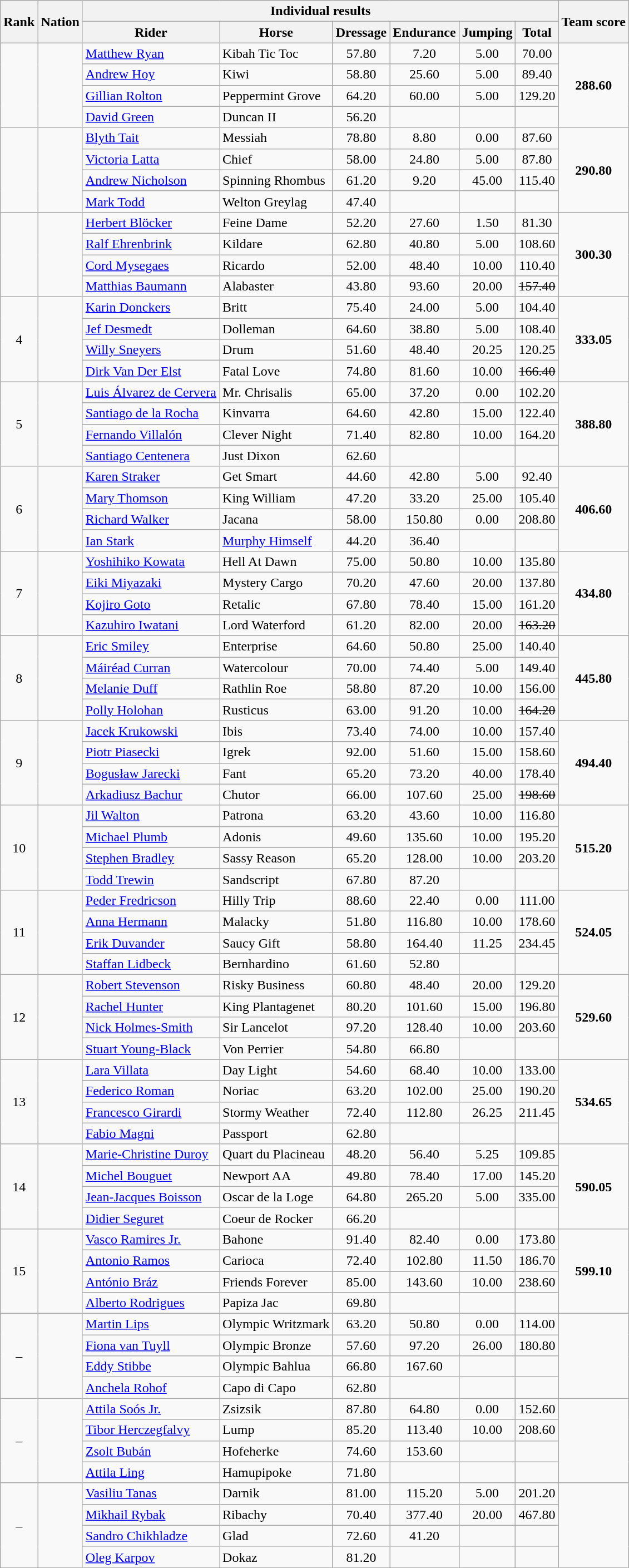<table class="wikitable sortable" style="text-align:center">
<tr>
<th rowspan=2>Rank</th>
<th rowspan=2>Nation</th>
<th colspan=6>Individual results</th>
<th rowspan=2>Team score</th>
</tr>
<tr>
<th>Rider</th>
<th>Horse</th>
<th>Dressage</th>
<th>Endurance</th>
<th>Jumping</th>
<th>Total</th>
</tr>
<tr>
<td rowspan=4></td>
<td rowspan=4 align=left></td>
<td align=left><a href='#'>Matthew Ryan</a></td>
<td align=left>Kibah Tic Toc</td>
<td>57.80</td>
<td>7.20</td>
<td>5.00</td>
<td>70.00</td>
<td rowspan=4><strong>288.60</strong></td>
</tr>
<tr>
<td align=left><a href='#'>Andrew Hoy</a></td>
<td align=left>Kiwi</td>
<td>58.80</td>
<td>25.60</td>
<td>5.00</td>
<td>89.40</td>
</tr>
<tr>
<td align=left><a href='#'>Gillian Rolton</a></td>
<td align=left>Peppermint Grove</td>
<td>64.20</td>
<td>60.00</td>
<td>5.00</td>
<td>129.20</td>
</tr>
<tr>
<td align=left><a href='#'>David Green</a></td>
<td align=left>Duncan II</td>
<td>56.20</td>
<td></td>
<td></td>
<td></td>
</tr>
<tr>
<td rowspan=4></td>
<td rowspan=4 align=left></td>
<td align=left><a href='#'>Blyth Tait</a></td>
<td align=left>Messiah</td>
<td>78.80</td>
<td>8.80</td>
<td>0.00</td>
<td>87.60</td>
<td rowspan=4><strong>290.80</strong></td>
</tr>
<tr>
<td align=left><a href='#'>Victoria Latta</a></td>
<td align=left>Chief</td>
<td>58.00</td>
<td>24.80</td>
<td>5.00</td>
<td>87.80</td>
</tr>
<tr>
<td align=left><a href='#'>Andrew Nicholson</a></td>
<td align=left>Spinning Rhombus</td>
<td>61.20</td>
<td>9.20</td>
<td>45.00</td>
<td>115.40</td>
</tr>
<tr>
<td align=left><a href='#'>Mark Todd</a></td>
<td align=left>Welton Greylag</td>
<td>47.40</td>
<td></td>
<td></td>
<td></td>
</tr>
<tr>
<td rowspan=4></td>
<td rowspan=4 align=left></td>
<td align=left><a href='#'>Herbert Blöcker</a></td>
<td align=left>Feine Dame</td>
<td>52.20</td>
<td>27.60</td>
<td>1.50</td>
<td>81.30</td>
<td rowspan=4><strong>300.30</strong></td>
</tr>
<tr>
<td align=left><a href='#'>Ralf Ehrenbrink</a></td>
<td align=left>Kildare</td>
<td>62.80</td>
<td>40.80</td>
<td>5.00</td>
<td>108.60</td>
</tr>
<tr>
<td align=left><a href='#'>Cord Mysegaes</a></td>
<td align=left>Ricardo</td>
<td>52.00</td>
<td>48.40</td>
<td>10.00</td>
<td>110.40</td>
</tr>
<tr>
<td align=left><a href='#'>Matthias Baumann</a></td>
<td align=left>Alabaster</td>
<td>43.80</td>
<td>93.60</td>
<td>20.00</td>
<td><s>157.40</s></td>
</tr>
<tr>
<td rowspan=4>4</td>
<td rowspan=4 align=left></td>
<td align=left><a href='#'>Karin Donckers</a></td>
<td align=left>Britt</td>
<td>75.40</td>
<td>24.00</td>
<td>5.00</td>
<td>104.40</td>
<td rowspan=4><strong>333.05</strong></td>
</tr>
<tr>
<td align=left><a href='#'>Jef Desmedt</a></td>
<td align=left>Dolleman</td>
<td>64.60</td>
<td>38.80</td>
<td>5.00</td>
<td>108.40</td>
</tr>
<tr>
<td align=left><a href='#'>Willy Sneyers</a></td>
<td align=left>Drum</td>
<td>51.60</td>
<td>48.40</td>
<td>20.25</td>
<td>120.25</td>
</tr>
<tr>
<td align=left><a href='#'>Dirk Van Der Elst</a></td>
<td align=left>Fatal Love</td>
<td>74.80</td>
<td>81.60</td>
<td>10.00</td>
<td><s>166.40</s></td>
</tr>
<tr>
<td rowspan=4>5</td>
<td rowspan=4 align=left></td>
<td align=left><a href='#'>Luis Álvarez de Cervera</a></td>
<td align=left>Mr. Chrisalis</td>
<td>65.00</td>
<td>37.20</td>
<td>0.00</td>
<td>102.20</td>
<td rowspan=4><strong>388.80</strong></td>
</tr>
<tr>
<td align=left><a href='#'>Santiago de la Rocha</a></td>
<td align=left>Kinvarra</td>
<td>64.60</td>
<td>42.80</td>
<td>15.00</td>
<td>122.40</td>
</tr>
<tr>
<td align=left><a href='#'>Fernando Villalón</a></td>
<td align=left>Clever Night</td>
<td>71.40</td>
<td>82.80</td>
<td>10.00</td>
<td>164.20</td>
</tr>
<tr>
<td align=left><a href='#'>Santiago Centenera</a></td>
<td align=left>Just Dixon</td>
<td>62.60</td>
<td></td>
<td></td>
<td></td>
</tr>
<tr>
<td rowspan=4>6</td>
<td rowspan=4 align=left></td>
<td align=left><a href='#'>Karen Straker</a></td>
<td align=left>Get Smart</td>
<td>44.60</td>
<td>42.80</td>
<td>5.00</td>
<td>92.40</td>
<td rowspan=4><strong>406.60</strong></td>
</tr>
<tr>
<td align=left><a href='#'>Mary Thomson</a></td>
<td align=left>King William</td>
<td>47.20</td>
<td>33.20</td>
<td>25.00</td>
<td>105.40</td>
</tr>
<tr>
<td align=left><a href='#'>Richard Walker</a></td>
<td align=left>Jacana</td>
<td>58.00</td>
<td>150.80</td>
<td>0.00</td>
<td>208.80</td>
</tr>
<tr>
<td align=left><a href='#'>Ian Stark</a></td>
<td align=left><a href='#'>Murphy Himself</a></td>
<td>44.20</td>
<td>36.40</td>
<td></td>
<td></td>
</tr>
<tr>
<td rowspan=4>7</td>
<td rowspan=4 align=left></td>
<td align=left><a href='#'>Yoshihiko Kowata</a></td>
<td align=left>Hell At Dawn</td>
<td>75.00</td>
<td>50.80</td>
<td>10.00</td>
<td>135.80</td>
<td rowspan=4><strong>434.80</strong></td>
</tr>
<tr>
<td align=left><a href='#'>Eiki Miyazaki</a></td>
<td align=left>Mystery Cargo</td>
<td>70.20</td>
<td>47.60</td>
<td>20.00</td>
<td>137.80</td>
</tr>
<tr>
<td align=left><a href='#'>Kojiro Goto</a></td>
<td align=left>Retalic</td>
<td>67.80</td>
<td>78.40</td>
<td>15.00</td>
<td>161.20</td>
</tr>
<tr>
<td align=left><a href='#'>Kazuhiro Iwatani</a></td>
<td align=left>Lord Waterford</td>
<td>61.20</td>
<td>82.00</td>
<td>20.00</td>
<td><s>163.20</s></td>
</tr>
<tr>
<td rowspan=4>8</td>
<td rowspan=4 align=left></td>
<td align=left><a href='#'>Eric Smiley</a></td>
<td align=left>Enterprise</td>
<td>64.60</td>
<td>50.80</td>
<td>25.00</td>
<td>140.40</td>
<td rowspan=4><strong>445.80</strong></td>
</tr>
<tr>
<td align=left><a href='#'>Máiréad Curran</a></td>
<td align=left>Watercolour</td>
<td>70.00</td>
<td>74.40</td>
<td>5.00</td>
<td>149.40</td>
</tr>
<tr>
<td align=left><a href='#'>Melanie Duff</a></td>
<td align=left>Rathlin Roe</td>
<td>58.80</td>
<td>87.20</td>
<td>10.00</td>
<td>156.00</td>
</tr>
<tr>
<td align=left><a href='#'>Polly Holohan</a></td>
<td align=left>Rusticus</td>
<td>63.00</td>
<td>91.20</td>
<td>10.00</td>
<td><s>164.20</s></td>
</tr>
<tr>
<td rowspan=4>9</td>
<td rowspan=4 align=left></td>
<td align=left><a href='#'>Jacek Krukowski</a></td>
<td align=left>Ibis</td>
<td>73.40</td>
<td>74.00</td>
<td>10.00</td>
<td>157.40</td>
<td rowspan=4><strong>494.40</strong></td>
</tr>
<tr>
<td align=left><a href='#'>Piotr Piasecki</a></td>
<td align=left>Igrek</td>
<td>92.00</td>
<td>51.60</td>
<td>15.00</td>
<td>158.60</td>
</tr>
<tr>
<td align=left><a href='#'>Bogusław Jarecki</a></td>
<td align=left>Fant</td>
<td>65.20</td>
<td>73.20</td>
<td>40.00</td>
<td>178.40</td>
</tr>
<tr>
<td align=left><a href='#'>Arkadiusz Bachur</a></td>
<td align=left>Chutor</td>
<td>66.00</td>
<td>107.60</td>
<td>25.00</td>
<td><s>198.60</s></td>
</tr>
<tr>
<td rowspan=4>10</td>
<td rowspan=4 align=left></td>
<td align=left><a href='#'>Jil Walton</a></td>
<td align=left>Patrona</td>
<td>63.20</td>
<td>43.60</td>
<td>10.00</td>
<td>116.80</td>
<td rowspan=4><strong>515.20</strong></td>
</tr>
<tr>
<td align=left><a href='#'>Michael Plumb</a></td>
<td align=left>Adonis</td>
<td>49.60</td>
<td>135.60</td>
<td>10.00</td>
<td>195.20</td>
</tr>
<tr>
<td align=left><a href='#'>Stephen Bradley</a></td>
<td align=left>Sassy Reason</td>
<td>65.20</td>
<td>128.00</td>
<td>10.00</td>
<td>203.20</td>
</tr>
<tr>
<td align=left><a href='#'>Todd Trewin</a></td>
<td align=left>Sandscript</td>
<td>67.80</td>
<td>87.20</td>
<td></td>
<td></td>
</tr>
<tr>
<td rowspan=4>11</td>
<td rowspan=4 align=left></td>
<td align=left><a href='#'>Peder Fredricson</a></td>
<td align=left>Hilly Trip</td>
<td>88.60</td>
<td>22.40</td>
<td>0.00</td>
<td>111.00</td>
<td rowspan=4><strong>524.05</strong></td>
</tr>
<tr>
<td align=left><a href='#'>Anna Hermann</a></td>
<td align=left>Malacky</td>
<td>51.80</td>
<td>116.80</td>
<td>10.00</td>
<td>178.60</td>
</tr>
<tr>
<td align=left><a href='#'>Erik Duvander</a></td>
<td align=left>Saucy Gift</td>
<td>58.80</td>
<td>164.40</td>
<td>11.25</td>
<td>234.45</td>
</tr>
<tr>
<td align=left><a href='#'>Staffan Lidbeck</a></td>
<td align=left>Bernhardino</td>
<td>61.60</td>
<td>52.80</td>
<td></td>
<td></td>
</tr>
<tr>
<td rowspan=4>12</td>
<td rowspan=4 align=left></td>
<td align=left><a href='#'>Robert Stevenson</a></td>
<td align=left>Risky Business</td>
<td>60.80</td>
<td>48.40</td>
<td>20.00</td>
<td>129.20</td>
<td rowspan=4><strong>529.60</strong></td>
</tr>
<tr>
<td align=left><a href='#'>Rachel Hunter</a></td>
<td align=left>King Plantagenet</td>
<td>80.20</td>
<td>101.60</td>
<td>15.00</td>
<td>196.80</td>
</tr>
<tr>
<td align=left><a href='#'>Nick Holmes-Smith</a></td>
<td align=left>Sir Lancelot</td>
<td>97.20</td>
<td>128.40</td>
<td>10.00</td>
<td>203.60</td>
</tr>
<tr>
<td align=left><a href='#'>Stuart Young-Black</a></td>
<td align=left>Von Perrier</td>
<td>54.80</td>
<td>66.80</td>
<td></td>
<td></td>
</tr>
<tr>
<td rowspan=4>13</td>
<td rowspan=4 align=left></td>
<td align=left><a href='#'>Lara Villata</a></td>
<td align=left>Day Light</td>
<td>54.60</td>
<td>68.40</td>
<td>10.00</td>
<td>133.00</td>
<td rowspan=4><strong>534.65</strong></td>
</tr>
<tr>
<td align=left><a href='#'>Federico Roman</a></td>
<td align=left>Noriac</td>
<td>63.20</td>
<td>102.00</td>
<td>25.00</td>
<td>190.20</td>
</tr>
<tr>
<td align=left><a href='#'>Francesco Girardi</a></td>
<td align=left>Stormy Weather</td>
<td>72.40</td>
<td>112.80</td>
<td>26.25</td>
<td>211.45</td>
</tr>
<tr>
<td align=left><a href='#'>Fabio Magni</a></td>
<td align=left>Passport</td>
<td>62.80</td>
<td></td>
<td></td>
<td></td>
</tr>
<tr>
<td rowspan=4>14</td>
<td rowspan=4 align=left></td>
<td align=left><a href='#'>Marie-Christine Duroy</a></td>
<td align=left>Quart du Placineau</td>
<td>48.20</td>
<td>56.40</td>
<td>5.25</td>
<td>109.85</td>
<td rowspan=4><strong>590.05</strong></td>
</tr>
<tr>
<td align=left><a href='#'>Michel Bouguet</a></td>
<td align=left>Newport AA</td>
<td>49.80</td>
<td>78.40</td>
<td>17.00</td>
<td>145.20</td>
</tr>
<tr>
<td align=left><a href='#'>Jean-Jacques Boisson</a></td>
<td align=left>Oscar de la Loge</td>
<td>64.80</td>
<td>265.20</td>
<td>5.00</td>
<td>335.00</td>
</tr>
<tr>
<td align=left><a href='#'>Didier Seguret</a></td>
<td align=left>Coeur de Rocker</td>
<td>66.20</td>
<td></td>
<td></td>
<td></td>
</tr>
<tr>
<td rowspan=4>15</td>
<td rowspan=4 align=left></td>
<td align=left><a href='#'>Vasco Ramires Jr.</a></td>
<td align=left>Bahone</td>
<td>91.40</td>
<td>82.40</td>
<td>0.00</td>
<td>173.80</td>
<td rowspan=4><strong>599.10</strong></td>
</tr>
<tr>
<td align=left><a href='#'>Antonio Ramos</a></td>
<td align=left>Carioca</td>
<td>72.40</td>
<td>102.80</td>
<td>11.50</td>
<td>186.70</td>
</tr>
<tr>
<td align=left><a href='#'>António Bráz</a></td>
<td align=left>Friends Forever</td>
<td>85.00</td>
<td>143.60</td>
<td>10.00</td>
<td>238.60</td>
</tr>
<tr>
<td align=left><a href='#'>Alberto Rodrigues</a></td>
<td align=left>Papiza Jac</td>
<td>69.80</td>
<td></td>
<td></td>
<td></td>
</tr>
<tr>
<td rowspan=4 data-sort-value=16>–</td>
<td rowspan=4 align=left></td>
<td align=left><a href='#'>Martin Lips</a></td>
<td align=left>Olympic Writzmark</td>
<td>63.20</td>
<td>50.80</td>
<td>0.00</td>
<td>114.00</td>
<td rowspan=4></td>
</tr>
<tr>
<td align=left><a href='#'>Fiona van Tuyll</a></td>
<td align=left>Olympic Bronze</td>
<td>57.60</td>
<td>97.20</td>
<td>26.00</td>
<td>180.80</td>
</tr>
<tr>
<td align=left><a href='#'>Eddy Stibbe</a></td>
<td align=left>Olympic Bahlua</td>
<td>66.80</td>
<td>167.60</td>
<td></td>
<td></td>
</tr>
<tr>
<td align=left><a href='#'>Anchela Rohof</a></td>
<td align=left>Capo di Capo</td>
<td>62.80</td>
<td></td>
<td></td>
<td></td>
</tr>
<tr>
<td rowspan=4 data-sort-value=17>–</td>
<td rowspan=4 align=left></td>
<td align=left><a href='#'>Attila Soós Jr.</a></td>
<td align=left>Zsizsik</td>
<td>87.80</td>
<td>64.80</td>
<td>0.00</td>
<td>152.60</td>
<td rowspan=4></td>
</tr>
<tr>
<td align=left><a href='#'>Tibor Herczegfalvy</a></td>
<td align=left>Lump</td>
<td>85.20</td>
<td>113.40</td>
<td>10.00</td>
<td>208.60</td>
</tr>
<tr>
<td align=left><a href='#'>Zsolt Bubán</a></td>
<td align=left>Hofeherke</td>
<td>74.60</td>
<td>153.60</td>
<td></td>
<td></td>
</tr>
<tr>
<td align=left><a href='#'>Attila Ling</a></td>
<td align=left>Hamupipoke</td>
<td>71.80</td>
<td></td>
<td></td>
<td></td>
</tr>
<tr>
<td rowspan=4 data-sort-value=18>–</td>
<td rowspan=4 align=left></td>
<td align=left><a href='#'>Vasiliu Tanas</a></td>
<td align=left>Darnik</td>
<td>81.00</td>
<td>115.20</td>
<td>5.00</td>
<td>201.20</td>
<td rowspan=4></td>
</tr>
<tr>
<td align=left><a href='#'>Mikhail Rybak</a></td>
<td align=left>Ribachy</td>
<td>70.40</td>
<td>377.40</td>
<td>20.00</td>
<td>467.80</td>
</tr>
<tr>
<td align=left><a href='#'>Sandro Chikhladze</a></td>
<td align=left>Glad</td>
<td>72.60</td>
<td>41.20</td>
<td></td>
<td></td>
</tr>
<tr>
<td align=left><a href='#'>Oleg Karpov</a></td>
<td align=left>Dokaz</td>
<td>81.20</td>
<td></td>
<td></td>
<td></td>
</tr>
</table>
